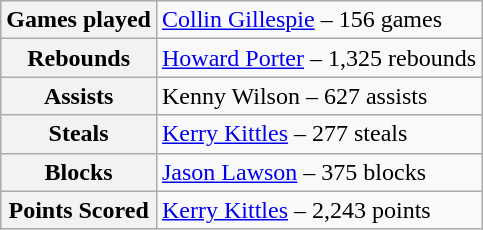<table class="wikitable">
<tr>
<th>Games played</th>
<td><a href='#'>Collin Gillespie</a> – 156 games</td>
</tr>
<tr>
<th>Rebounds</th>
<td><a href='#'>Howard Porter</a> – 1,325 rebounds</td>
</tr>
<tr>
<th>Assists</th>
<td>Kenny Wilson – 627 assists</td>
</tr>
<tr>
<th>Steals</th>
<td><a href='#'>Kerry Kittles</a> – 277 steals</td>
</tr>
<tr>
<th>Blocks</th>
<td><a href='#'>Jason Lawson</a> – 375 blocks</td>
</tr>
<tr>
<th>Points Scored</th>
<td><a href='#'>Kerry Kittles</a> – 2,243 points</td>
</tr>
</table>
